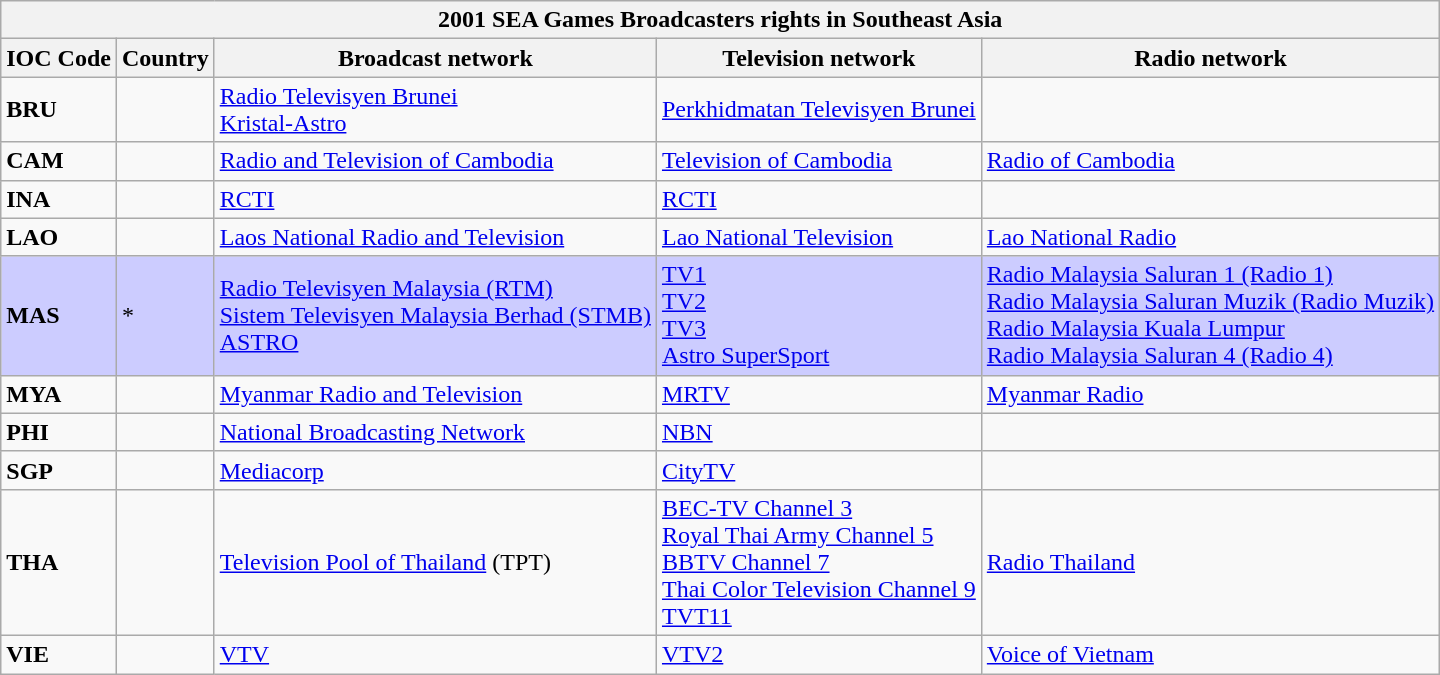<table class="wikitable" style="text-align:left;">
<tr>
<th colspan=6>2001 SEA Games Broadcasters rights in Southeast Asia</th>
</tr>
<tr>
<th>IOC Code</th>
<th>Country</th>
<th>Broadcast network</th>
<th>Television network</th>
<th>Radio network</th>
</tr>
<tr>
<td align=left><strong>BRU</strong></td>
<td align=left></td>
<td><a href='#'>Radio Televisyen Brunei</a><br><a href='#'>Kristal-Astro</a></td>
<td><a href='#'>Perkhidmatan Televisyen Brunei</a></td>
<td></td>
</tr>
<tr>
<td align=left><strong>CAM</strong></td>
<td align=left></td>
<td><a href='#'>Radio and Television of Cambodia</a></td>
<td><a href='#'>Television of Cambodia</a></td>
<td><a href='#'>Radio of Cambodia</a></td>
</tr>
<tr>
<td align=left><strong>INA</strong></td>
<td align=left></td>
<td><a href='#'>RCTI</a></td>
<td><a href='#'>RCTI</a></td>
<td></td>
</tr>
<tr>
<td align=left><strong>LAO</strong></td>
<td align=left></td>
<td><a href='#'>Laos National Radio and Television</a></td>
<td><a href='#'>Lao National Television</a></td>
<td><a href='#'>Lao National Radio</a></td>
</tr>
<tr style="background:#ccf;">
<td align=left><strong>MAS</strong></td>
<td align=left>*</td>
<td><a href='#'>Radio Televisyen Malaysia (RTM)</a> <br> <a href='#'>Sistem Televisyen Malaysia Berhad (STMB)</a> <br> <a href='#'>ASTRO</a></td>
<td><a href='#'>TV1</a>  <br> <a href='#'>TV2</a> <br> <a href='#'>TV3</a> <br> <a href='#'>Astro SuperSport</a></td>
<td><a href='#'>Radio Malaysia Saluran 1 (Radio 1)</a><br><a href='#'>Radio Malaysia Saluran Muzik (Radio Muzik)</a><br><a href='#'>Radio Malaysia Kuala Lumpur</a><br><a href='#'>Radio Malaysia Saluran 4 (Radio 4)</a></td>
</tr>
<tr>
<td align=left><strong>MYA</strong></td>
<td align=left></td>
<td><a href='#'>Myanmar Radio and Television</a></td>
<td><a href='#'>MRTV</a></td>
<td><a href='#'>Myanmar Radio</a></td>
</tr>
<tr>
<td align=left><strong>PHI</strong></td>
<td align=left></td>
<td><a href='#'>National Broadcasting Network</a></td>
<td><a href='#'>NBN</a></td>
<td></td>
</tr>
<tr>
<td align=left><strong>SGP</strong></td>
<td align=left></td>
<td><a href='#'>Mediacorp</a></td>
<td><a href='#'>CityTV</a></td>
<td></td>
</tr>
<tr>
<td align=left><strong>THA</strong></td>
<td align=left></td>
<td><a href='#'>Television Pool of Thailand</a> (TPT)</td>
<td><a href='#'>BEC-TV Channel 3</a><br><a href='#'>Royal Thai Army Channel 5</a><br><a href='#'>BBTV Channel 7</a><br><a href='#'>Thai Color Television Channel 9</a><br><a href='#'>TVT11</a></td>
<td><a href='#'>Radio Thailand</a></td>
</tr>
<tr>
<td align=left><strong>VIE</strong></td>
<td align=left></td>
<td><a href='#'>VTV</a></td>
<td><a href='#'>VTV2</a></td>
<td><a href='#'>Voice of Vietnam</a></td>
</tr>
</table>
